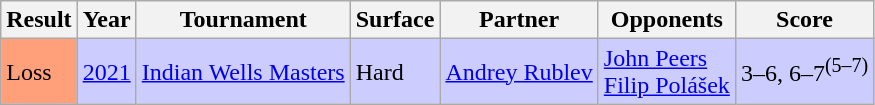<table class="wikitable">
<tr>
<th>Result</th>
<th>Year</th>
<th>Tournament</th>
<th>Surface</th>
<th>Partner</th>
<th>Opponents</th>
<th class="unsortable">Score</th>
</tr>
<tr bgcolor=CCCCFF>
<td bgcolor=FFA07A>Loss</td>
<td><a href='#'>2021</a></td>
<td><a href='#'>Indian Wells Masters</a></td>
<td>Hard</td>
<td> <a href='#'>Andrey Rublev</a></td>
<td> <a href='#'>John Peers</a><br> <a href='#'>Filip Polášek</a></td>
<td>3–6, 6–7<sup>(5–7)</sup></td>
</tr>
</table>
